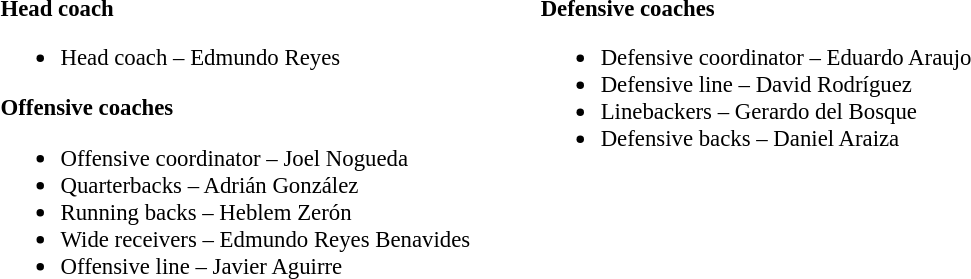<table class="toccolours" style="text-align: left;">
<tr>
<td colspan=7 style="text-align:right;"></td>
</tr>
<tr>
<td style="vertical-align:top;"></td>
<td style="font-size: 95%;vertical-align:top;"><strong>Head coach</strong><br><ul><li>Head coach – Edmundo Reyes</li></ul><strong>Offensive coaches</strong><ul><li>Offensive coordinator – Joel Nogueda</li><li>Quarterbacks – Adrián González</li><li>Running backs – Heblem Zerón</li><li>Wide receivers – Edmundo Reyes Benavides</li><li>Offensive line – Javier Aguirre</li></ul></td>
<td width="35"> </td>
<td style="vertical-align:top;"></td>
<td style="font-size: 95%;vertical-align:top;"><strong>Defensive coaches</strong><br><ul><li>Defensive coordinator – Eduardo Araujo</li><li>Defensive line – David Rodríguez</li><li>Linebackers – Gerardo del Bosque</li><li>Defensive backs – Daniel Araiza</li></ul></td>
</tr>
</table>
